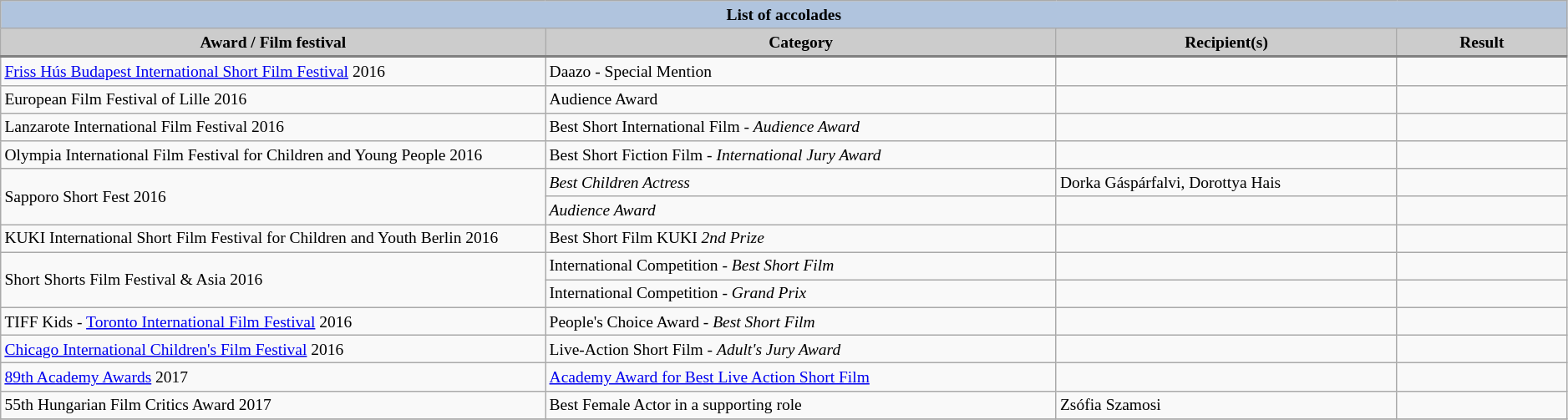<table class="wikitable" style="font-size:small;" ;>
<tr style="text-align:center;">
<th colspan=4 style="background:#B0C4DE;">List of accolades</th>
</tr>
<tr style="text-align:center;">
<th style="background:#ccc; width:32%;">Award / Film festival</th>
<th style="background:#ccc; width:30%;">Category</th>
<th style="background:#ccc; width:20%;">Recipient(s)</th>
<th style="background:#ccc; width:10%;">Result</th>
</tr>
<tr style="border-top:2px solid gray;">
<td><a href='#'>Friss Hús Budapest International Short Film Festival</a> 2016</td>
<td>Daazo - Special Mention</td>
<td></td>
<td></td>
</tr>
<tr>
<td>European Film Festival of Lille 2016</td>
<td>Audience Award</td>
<td></td>
<td></td>
</tr>
<tr>
<td>Lanzarote International Film Festival 2016</td>
<td>Best Short International Film - <em>Audience Award</em></td>
<td></td>
<td></td>
</tr>
<tr>
<td>Olympia International Film Festival for Children and Young People 2016</td>
<td>Best Short Fiction Film - <em>International Jury Award</em></td>
<td></td>
<td></td>
</tr>
<tr>
<td rowspan="2">Sapporo Short Fest 2016 </td>
<td><em>Best Children Actress</em></td>
<td>Dorka Gáspárfalvi, Dorottya Hais</td>
<td></td>
</tr>
<tr>
<td><em>Audience Award</em></td>
<td></td>
<td></td>
</tr>
<tr>
<td>KUKI International Short Film Festival for Children and Youth Berlin 2016</td>
<td>Best Short Film KUKI <em>2nd Prize</em></td>
<td></td>
<td></td>
</tr>
<tr>
<td rowspan="2">Short Shorts Film Festival & Asia 2016</td>
<td>International Competition - <em>Best Short Film</em></td>
<td></td>
<td></td>
</tr>
<tr>
<td>International Competition - <em>Grand Prix</em></td>
<td></td>
<td></td>
</tr>
<tr>
<td>TIFF Kids - <a href='#'>Toronto International Film Festival</a> 2016</td>
<td>People's Choice Award - <em>Best Short Film</em></td>
<td></td>
<td></td>
</tr>
<tr>
<td><a href='#'>Chicago International Children's Film Festival</a> 2016</td>
<td>Live-Action Short Film - <em>Adult's Jury Award</em></td>
<td></td>
<td></td>
</tr>
<tr>
<td><a href='#'>89th Academy Awards</a> 2017</td>
<td><a href='#'>Academy Award for Best Live Action Short Film</a></td>
<td></td>
<td></td>
</tr>
<tr>
<td>55th Hungarian Film Critics Award 2017</td>
<td>Best Female Actor in a supporting role</td>
<td>Zsófia Szamosi</td>
<td></td>
</tr>
<tr>
</tr>
</table>
